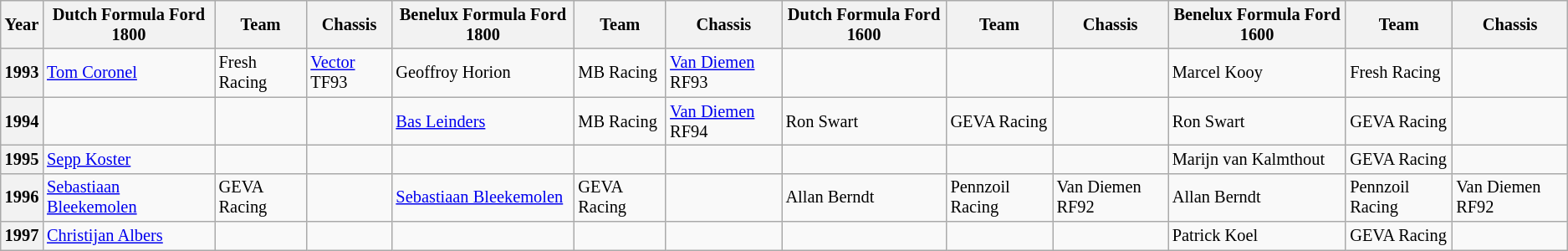<table class="wikitable" style="text-align:left; font-size:85%">
<tr>
<th>Year</th>
<th>Dutch Formula Ford 1800</th>
<th>Team</th>
<th>Chassis</th>
<th>Benelux Formula Ford 1800</th>
<th>Team</th>
<th>Chassis</th>
<th>Dutch Formula Ford 1600</th>
<th>Team</th>
<th>Chassis</th>
<th>Benelux Formula Ford 1600</th>
<th>Team</th>
<th>Chassis</th>
</tr>
<tr>
<th>1993</th>
<td> <a href='#'>Tom Coronel</a></td>
<td>Fresh Racing</td>
<td><a href='#'>Vector</a> TF93</td>
<td> Geoffroy Horion</td>
<td>MB Racing</td>
<td><a href='#'>Van Diemen</a> RF93</td>
<td></td>
<td></td>
<td></td>
<td> Marcel Kooy</td>
<td>Fresh Racing</td>
<td></td>
</tr>
<tr>
<th>1994</th>
<td></td>
<td></td>
<td></td>
<td> <a href='#'>Bas Leinders</a></td>
<td>MB Racing</td>
<td><a href='#'>Van Diemen</a> RF94</td>
<td> Ron Swart</td>
<td>GEVA Racing</td>
<td></td>
<td> Ron Swart</td>
<td>GEVA Racing</td>
<td></td>
</tr>
<tr>
<th>1995</th>
<td> <a href='#'>Sepp Koster</a></td>
<td></td>
<td></td>
<td></td>
<td></td>
<td></td>
<td></td>
<td></td>
<td></td>
<td> Marijn van Kalmthout</td>
<td>GEVA Racing</td>
<td></td>
</tr>
<tr>
<th>1996</th>
<td> <a href='#'>Sebastiaan Bleekemolen</a></td>
<td>GEVA Racing</td>
<td></td>
<td> <a href='#'>Sebastiaan Bleekemolen</a></td>
<td>GEVA Racing</td>
<td></td>
<td> Allan Berndt</td>
<td>Pennzoil Racing</td>
<td>Van Diemen RF92</td>
<td> Allan Berndt</td>
<td>Pennzoil Racing</td>
<td>Van Diemen RF92</td>
</tr>
<tr>
<th>1997</th>
<td> <a href='#'>Christijan Albers</a></td>
<td></td>
<td></td>
<td></td>
<td></td>
<td></td>
<td></td>
<td></td>
<td></td>
<td> Patrick Koel</td>
<td>GEVA Racing</td>
<td></td>
</tr>
</table>
